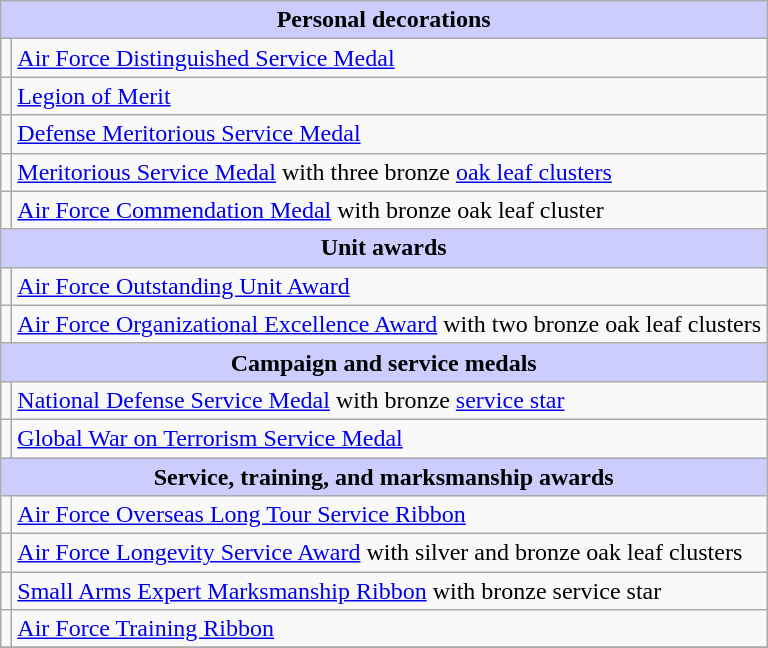<table class="wikitable">
<tr style="background:#ccf; text-align:center;">
<td colspan=2><strong>Personal decorations</strong></td>
</tr>
<tr>
<td></td>
<td><a href='#'>Air Force Distinguished Service Medal</a></td>
</tr>
<tr>
<td></td>
<td><a href='#'>Legion of Merit</a></td>
</tr>
<tr>
<td></td>
<td><a href='#'>Defense Meritorious Service Medal</a></td>
</tr>
<tr>
<td></td>
<td><a href='#'>Meritorious Service Medal</a> with three bronze <a href='#'>oak leaf clusters</a></td>
</tr>
<tr>
<td></td>
<td><a href='#'>Air Force Commendation Medal</a> with bronze oak leaf cluster</td>
</tr>
<tr style="background:#ccf; text-align:center;">
<td colspan=2><strong>Unit awards</strong></td>
</tr>
<tr>
<td></td>
<td><a href='#'>Air Force Outstanding Unit Award</a></td>
</tr>
<tr>
<td></td>
<td><a href='#'>Air Force Organizational Excellence Award</a> with two bronze oak leaf clusters</td>
</tr>
<tr style="background:#ccf; text-align:center;">
<td colspan=2><strong>Campaign and service medals</strong></td>
</tr>
<tr>
<td></td>
<td><a href='#'>National Defense Service Medal</a> with bronze <a href='#'>service star</a></td>
</tr>
<tr>
<td></td>
<td><a href='#'>Global War on Terrorism Service Medal</a></td>
</tr>
<tr style="background:#ccf; text-align:center;">
<td colspan=2><strong>Service, training, and marksmanship awards</strong></td>
</tr>
<tr>
<td></td>
<td><a href='#'>Air Force Overseas Long Tour Service Ribbon</a></td>
</tr>
<tr>
<td></td>
<td><a href='#'>Air Force Longevity Service Award</a> with silver and bronze oak leaf clusters</td>
</tr>
<tr>
<td></td>
<td><a href='#'>Small Arms Expert Marksmanship Ribbon</a> with bronze service star</td>
</tr>
<tr>
<td></td>
<td><a href='#'>Air Force Training Ribbon</a></td>
</tr>
<tr>
</tr>
</table>
